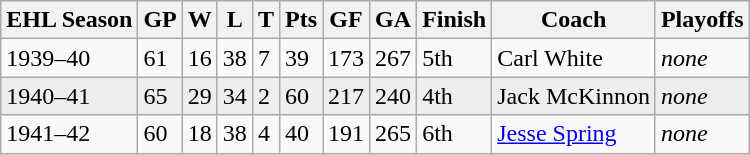<table class="wikitable">
<tr>
<th>EHL Season</th>
<th>GP</th>
<th>W</th>
<th>L</th>
<th>T</th>
<th>Pts</th>
<th>GF</th>
<th>GA</th>
<th>Finish</th>
<th>Coach</th>
<th>Playoffs</th>
</tr>
<tr>
<td>1939–40</td>
<td>61</td>
<td>16</td>
<td>38</td>
<td>7</td>
<td>39</td>
<td>173</td>
<td>267</td>
<td>5th</td>
<td>Carl White</td>
<td><em>none</em></td>
</tr>
<tr bgcolor=eeeeee>
<td>1940–41</td>
<td>65</td>
<td>29</td>
<td>34</td>
<td>2</td>
<td>60</td>
<td>217</td>
<td>240</td>
<td>4th</td>
<td>Jack McKinnon</td>
<td><em>none</em></td>
</tr>
<tr>
<td>1941–42</td>
<td>60</td>
<td>18</td>
<td>38</td>
<td>4</td>
<td>40</td>
<td>191</td>
<td>265</td>
<td>6th</td>
<td><a href='#'>Jesse Spring</a></td>
<td><em>none</em></td>
</tr>
</table>
